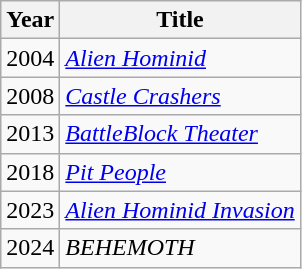<table class="wikitable">
<tr>
<th>Year</th>
<th>Title</th>
</tr>
<tr>
<td>2004</td>
<td><em><a href='#'>Alien Hominid</a></em></td>
</tr>
<tr>
<td>2008</td>
<td><em><a href='#'>Castle Crashers</a></em></td>
</tr>
<tr>
<td>2013</td>
<td><em><a href='#'>BattleBlock Theater</a></em></td>
</tr>
<tr>
<td>2018</td>
<td><em><a href='#'>Pit People</a></em></td>
</tr>
<tr>
<td>2023</td>
<td><em><a href='#'>Alien Hominid Invasion</a></em></td>
</tr>
<tr>
<td>2024</td>
<td><em>BEHEMOTH</em></td>
</tr>
</table>
